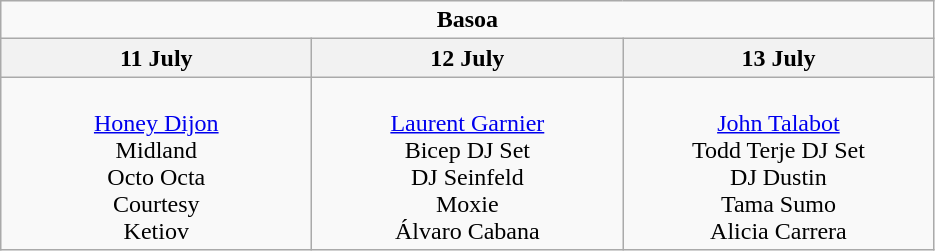<table class="wikitable">
<tr>
<td colspan="4" align="center"><strong>Basoa</strong></td>
</tr>
<tr>
<th>11 July</th>
<th>12 July</th>
<th>13 July</th>
</tr>
<tr>
<td valign="top" align="center" width=200><br><a href='#'>Honey Dijon</a><br>Midland<br>Octo Octa<br>Courtesy<br>Ketiov</td>
<td valign="top" align="center" width=200><br><a href='#'>Laurent Garnier</a><br>Bicep DJ Set<br>DJ Seinfeld<br>Moxie<br>Álvaro Cabana</td>
<td valign="top" align="center" width=200><br><a href='#'>John Talabot</a><br>Todd Terje DJ Set<br>DJ Dustin<br>Tama Sumo<br>Alicia Carrera</td>
</tr>
</table>
